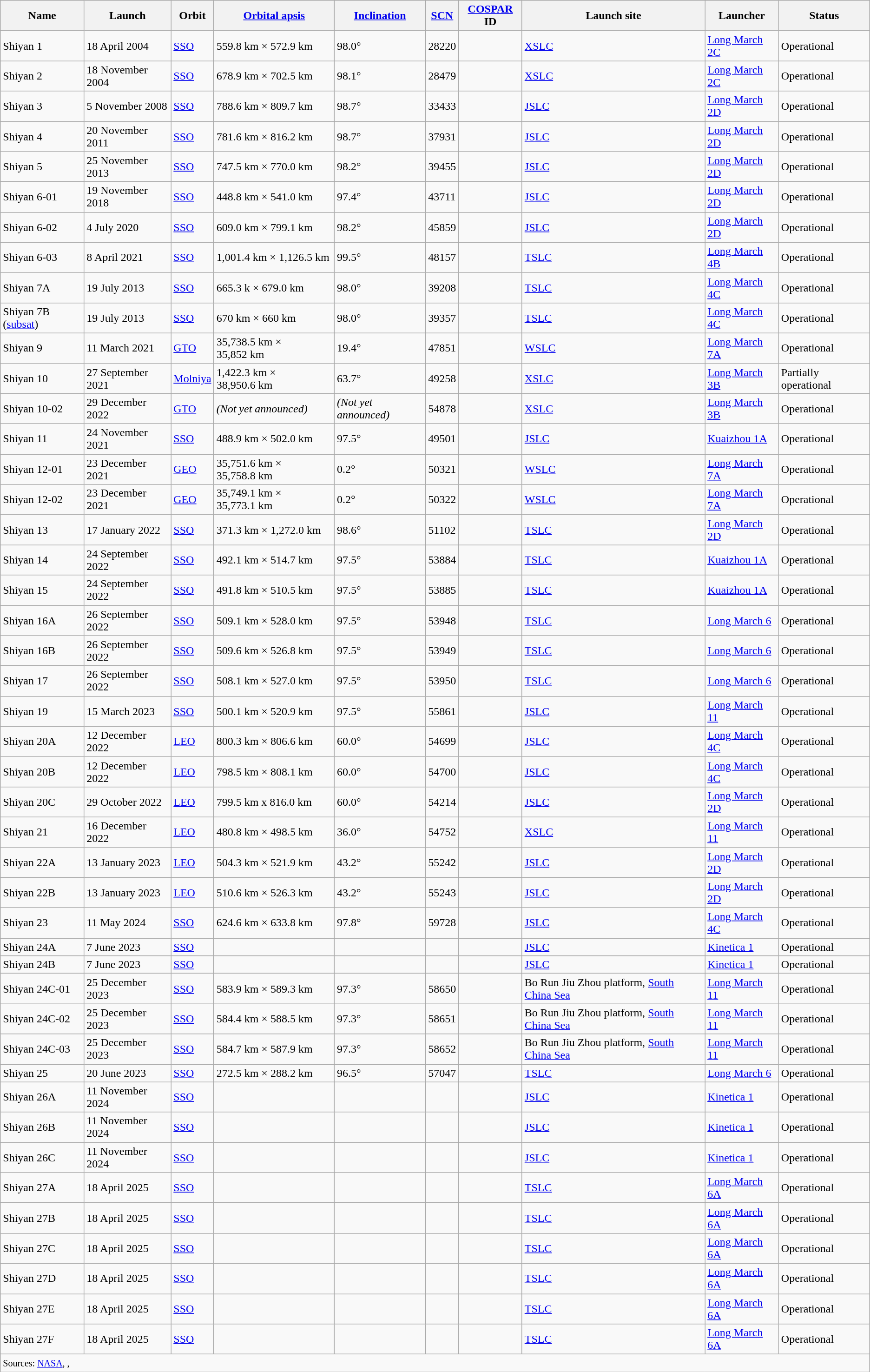<table class="wikitable">
<tr>
<th>Name</th>
<th>Launch</th>
<th>Orbit</th>
<th><a href='#'>Orbital apsis</a></th>
<th><a href='#'>Inclination</a></th>
<th><a href='#'>SCN</a></th>
<th><a href='#'>COSPAR</a> ID</th>
<th>Launch site</th>
<th>Launcher</th>
<th>Status</th>
</tr>
<tr>
<td>Shiyan 1</td>
<td>18 April 2004</td>
<td><a href='#'>SSO</a></td>
<td>559.8 km × 572.9 km</td>
<td>98.0°</td>
<td>28220</td>
<td></td>
<td><a href='#'>XSLC</a></td>
<td><a href='#'>Long March 2C</a></td>
<td>Operational</td>
</tr>
<tr>
<td>Shiyan 2</td>
<td>18 November 2004</td>
<td><a href='#'>SSO</a></td>
<td>678.9 km × 702.5 km</td>
<td>98.1°</td>
<td>28479</td>
<td></td>
<td><a href='#'>XSLC</a></td>
<td><a href='#'>Long March 2C</a></td>
<td>Operational</td>
</tr>
<tr>
<td>Shiyan 3</td>
<td>5 November 2008</td>
<td><a href='#'>SSO</a></td>
<td>788.6 km × 809.7 km</td>
<td>98.7°</td>
<td>33433</td>
<td></td>
<td><a href='#'>JSLC</a></td>
<td><a href='#'>Long March 2D</a></td>
<td>Operational</td>
</tr>
<tr>
<td>Shiyan 4</td>
<td>20 November 2011</td>
<td><a href='#'>SSO</a></td>
<td>781.6 km × 816.2 km</td>
<td>98.7°</td>
<td>37931</td>
<td></td>
<td><a href='#'>JSLC</a></td>
<td><a href='#'>Long March 2D</a></td>
<td>Operational</td>
</tr>
<tr>
<td>Shiyan 5</td>
<td>25 November 2013</td>
<td><a href='#'>SSO</a></td>
<td>747.5 km × 770.0 km</td>
<td>98.2°</td>
<td>39455</td>
<td></td>
<td><a href='#'>JSLC</a></td>
<td><a href='#'>Long March 2D</a></td>
<td>Operational</td>
</tr>
<tr>
<td>Shiyan 6-01</td>
<td>19 November 2018</td>
<td><a href='#'>SSO</a></td>
<td>448.8 km × 541.0 km</td>
<td>97.4°</td>
<td>43711</td>
<td></td>
<td><a href='#'>JSLC</a></td>
<td><a href='#'>Long March 2D</a></td>
<td>Operational</td>
</tr>
<tr>
<td>Shiyan 6-02</td>
<td>4 July 2020</td>
<td><a href='#'>SSO</a></td>
<td>609.0 km × 799.1 km</td>
<td>98.2°</td>
<td>45859</td>
<td></td>
<td><a href='#'>JSLC</a></td>
<td><a href='#'>Long March 2D</a></td>
<td>Operational</td>
</tr>
<tr>
<td>Shiyan 6-03</td>
<td>8 April 2021</td>
<td><a href='#'>SSO</a></td>
<td>1,001.4 km × 1,126.5 km</td>
<td>99.5°</td>
<td>48157</td>
<td></td>
<td><a href='#'>TSLC</a></td>
<td><a href='#'>Long March 4B</a></td>
<td>Operational</td>
</tr>
<tr>
<td>Shiyan 7A</td>
<td>19 July 2013</td>
<td><a href='#'>SSO</a></td>
<td>665.3 k × 679.0 km</td>
<td>98.0°</td>
<td>39208</td>
<td></td>
<td><a href='#'>TSLC</a></td>
<td><a href='#'>Long March 4C</a></td>
<td>Operational</td>
</tr>
<tr>
<td>Shiyan 7B (<a href='#'>subsat</a>)</td>
<td>19 July 2013</td>
<td><a href='#'>SSO</a></td>
<td>670 km × 660 km</td>
<td>98.0°</td>
<td>39357</td>
<td></td>
<td><a href='#'>TSLC</a></td>
<td><a href='#'>Long March 4C</a></td>
<td>Operational</td>
</tr>
<tr>
<td>Shiyan 9</td>
<td>11 March 2021</td>
<td><a href='#'>GTO</a></td>
<td>35,738.5 km × 35,852 km</td>
<td>19.4°</td>
<td>47851</td>
<td></td>
<td><a href='#'>WSLC</a></td>
<td><a href='#'>Long March 7A</a></td>
<td>Operational</td>
</tr>
<tr>
<td>Shiyan 10</td>
<td>27 September 2021</td>
<td><a href='#'>Molniya</a></td>
<td>1,422.3 km × 38,950.6 km</td>
<td>63.7°</td>
<td>49258</td>
<td></td>
<td><a href='#'>XSLC</a></td>
<td><a href='#'>Long March 3B</a></td>
<td>Partially operational</td>
</tr>
<tr>
<td>Shiyan 10-02</td>
<td>29 December 2022</td>
<td><a href='#'>GTO</a></td>
<td><em>(Not yet announced)</em></td>
<td><em>(Not yet announced)</em></td>
<td>54878</td>
<td></td>
<td><a href='#'>XSLC</a></td>
<td><a href='#'>Long March 3B</a></td>
<td>Operational</td>
</tr>
<tr>
<td>Shiyan 11</td>
<td>24 November 2021</td>
<td><a href='#'>SSO</a></td>
<td>488.9 km × 502.0 km</td>
<td>97.5°</td>
<td>49501</td>
<td></td>
<td><a href='#'>JSLC</a></td>
<td><a href='#'>Kuaizhou 1A</a></td>
<td>Operational</td>
</tr>
<tr>
<td>Shiyan 12-01</td>
<td>23 December 2021</td>
<td><a href='#'>GEO</a></td>
<td>35,751.6 km × 35,758.8 km</td>
<td>0.2°</td>
<td>50321</td>
<td></td>
<td><a href='#'>WSLC</a></td>
<td><a href='#'>Long March 7A</a></td>
<td>Operational</td>
</tr>
<tr>
<td>Shiyan 12-02</td>
<td>23 December 2021</td>
<td><a href='#'>GEO</a></td>
<td>35,749.1 km × 35,773.1 km</td>
<td>0.2°</td>
<td>50322</td>
<td></td>
<td><a href='#'>WSLC</a></td>
<td><a href='#'>Long March 7A</a></td>
<td>Operational</td>
</tr>
<tr>
<td>Shiyan 13</td>
<td>17 January 2022</td>
<td><a href='#'>SSO</a></td>
<td>371.3 km × 1,272.0 km</td>
<td>98.6°</td>
<td>51102</td>
<td></td>
<td><a href='#'>TSLC</a></td>
<td><a href='#'>Long March 2D</a></td>
<td>Operational</td>
</tr>
<tr>
<td>Shiyan 14</td>
<td>24 September 2022</td>
<td><a href='#'>SSO</a></td>
<td>492.1 km × 514.7 km</td>
<td>97.5°</td>
<td>53884</td>
<td></td>
<td><a href='#'>TSLC</a></td>
<td><a href='#'>Kuaizhou 1A</a></td>
<td>Operational</td>
</tr>
<tr>
<td>Shiyan 15</td>
<td>24 September 2022</td>
<td><a href='#'>SSO</a></td>
<td>491.8 km × 510.5 km</td>
<td>97.5°</td>
<td>53885</td>
<td></td>
<td><a href='#'>TSLC</a></td>
<td><a href='#'>Kuaizhou 1A</a></td>
<td>Operational</td>
</tr>
<tr>
<td>Shiyan 16A</td>
<td>26 September 2022</td>
<td><a href='#'>SSO</a></td>
<td>509.1 km × 528.0 km</td>
<td>97.5°</td>
<td>53948</td>
<td></td>
<td><a href='#'>TSLC</a></td>
<td><a href='#'>Long March 6</a></td>
<td>Operational</td>
</tr>
<tr>
<td>Shiyan 16B</td>
<td>26 September 2022</td>
<td><a href='#'>SSO</a></td>
<td>509.6 km × 526.8 km</td>
<td>97.5°</td>
<td>53949</td>
<td></td>
<td><a href='#'>TSLC</a></td>
<td><a href='#'>Long March 6</a></td>
<td>Operational</td>
</tr>
<tr>
<td>Shiyan 17</td>
<td>26 September 2022</td>
<td><a href='#'>SSO</a></td>
<td>508.1 km × 527.0 km</td>
<td>97.5°</td>
<td>53950</td>
<td></td>
<td><a href='#'>TSLC</a></td>
<td><a href='#'>Long March 6</a></td>
<td>Operational</td>
</tr>
<tr>
<td>Shiyan 19</td>
<td>15 March 2023</td>
<td><a href='#'>SSO</a></td>
<td>500.1 km × 520.9 km</td>
<td>97.5°</td>
<td>55861</td>
<td></td>
<td><a href='#'>JSLC</a></td>
<td><a href='#'>Long March 11</a></td>
<td>Operational</td>
</tr>
<tr>
<td>Shiyan 20A</td>
<td>12 December 2022</td>
<td><a href='#'>LEO</a></td>
<td>800.3 km × 806.6 km</td>
<td>60.0°</td>
<td>54699</td>
<td></td>
<td><a href='#'>JSLC</a></td>
<td><a href='#'>Long March 4C</a></td>
<td>Operational</td>
</tr>
<tr>
<td>Shiyan 20B</td>
<td>12 December 2022</td>
<td><a href='#'>LEO</a></td>
<td>798.5 km × 808.1 km</td>
<td>60.0°</td>
<td>54700</td>
<td></td>
<td><a href='#'>JSLC</a></td>
<td><a href='#'>Long March 4C</a></td>
<td>Operational</td>
</tr>
<tr>
<td>Shiyan 20C</td>
<td>29 October 2022</td>
<td><a href='#'>LEO</a></td>
<td>799.5 km x 816.0 km</td>
<td>60.0°</td>
<td>54214</td>
<td></td>
<td><a href='#'>JSLC</a></td>
<td><a href='#'>Long March 2D</a></td>
<td>Operational</td>
</tr>
<tr>
<td>Shiyan 21</td>
<td>16 December 2022</td>
<td><a href='#'>LEO</a></td>
<td>480.8 km × 498.5 km</td>
<td>36.0°</td>
<td>54752</td>
<td></td>
<td><a href='#'>XSLC</a></td>
<td><a href='#'>Long March 11</a></td>
<td>Operational</td>
</tr>
<tr>
<td>Shiyan 22A</td>
<td>13 January 2023</td>
<td><a href='#'>LEO</a></td>
<td>504.3 km × 521.9 km</td>
<td>43.2°</td>
<td>55242</td>
<td></td>
<td><a href='#'>JSLC</a></td>
<td><a href='#'>Long March 2D</a></td>
<td>Operational</td>
</tr>
<tr>
<td>Shiyan 22B</td>
<td>13 January 2023</td>
<td><a href='#'>LEO</a></td>
<td>510.6 km × 526.3 km</td>
<td>43.2°</td>
<td>55243</td>
<td></td>
<td><a href='#'>JSLC</a></td>
<td><a href='#'>Long March 2D</a></td>
<td>Operational</td>
</tr>
<tr>
<td>Shiyan 23</td>
<td>11 May 2024</td>
<td><a href='#'>SSO</a></td>
<td>624.6 km × 633.8 km</td>
<td>97.8°</td>
<td>59728</td>
<td></td>
<td><a href='#'>JSLC</a></td>
<td><a href='#'>Long March 4C</a></td>
<td>Operational</td>
</tr>
<tr>
<td>Shiyan 24A</td>
<td>7 June 2023</td>
<td><a href='#'>SSO</a></td>
<td></td>
<td></td>
<td></td>
<td></td>
<td><a href='#'>JSLC</a></td>
<td><a href='#'>Kinetica 1</a></td>
<td>Operational</td>
</tr>
<tr>
<td>Shiyan 24B</td>
<td>7 June 2023</td>
<td><a href='#'>SSO</a></td>
<td></td>
<td></td>
<td></td>
<td></td>
<td><a href='#'>JSLC</a></td>
<td><a href='#'>Kinetica 1</a></td>
<td>Operational</td>
</tr>
<tr>
<td>Shiyan 24C-01</td>
<td>25 December 2023</td>
<td><a href='#'>SSO</a></td>
<td>583.9 km × 589.3 km</td>
<td>97.3°</td>
<td>58650</td>
<td></td>
<td>Bo Run Jiu Zhou platform, <a href='#'>South China Sea</a></td>
<td><a href='#'>Long March 11</a></td>
<td>Operational</td>
</tr>
<tr>
<td>Shiyan 24C-02</td>
<td>25 December 2023</td>
<td><a href='#'>SSO</a></td>
<td>584.4 km × 588.5 km</td>
<td>97.3°</td>
<td>58651</td>
<td></td>
<td>Bo Run Jiu Zhou platform, <a href='#'>South China Sea</a></td>
<td><a href='#'>Long March 11</a></td>
<td>Operational</td>
</tr>
<tr>
<td>Shiyan 24C-03</td>
<td>25 December 2023</td>
<td><a href='#'>SSO</a></td>
<td>584.7 km × 587.9 km</td>
<td>97.3°</td>
<td>58652</td>
<td></td>
<td>Bo Run Jiu Zhou platform, <a href='#'>South China Sea</a></td>
<td><a href='#'>Long March 11</a></td>
<td>Operational</td>
</tr>
<tr>
<td>Shiyan 25</td>
<td>20 June 2023</td>
<td><a href='#'>SSO</a></td>
<td>272.5 km × 288.2 km</td>
<td>96.5°</td>
<td>57047</td>
<td></td>
<td><a href='#'>TSLC</a></td>
<td><a href='#'>Long March 6</a></td>
<td>Operational</td>
</tr>
<tr>
<td>Shiyan 26A</td>
<td>11 November 2024</td>
<td><a href='#'>SSO</a></td>
<td></td>
<td></td>
<td></td>
<td></td>
<td><a href='#'>JSLC</a></td>
<td><a href='#'>Kinetica 1</a></td>
<td>Operational</td>
</tr>
<tr>
<td>Shiyan 26B</td>
<td>11 November 2024</td>
<td><a href='#'>SSO</a></td>
<td></td>
<td></td>
<td></td>
<td></td>
<td><a href='#'>JSLC</a></td>
<td><a href='#'>Kinetica 1</a></td>
<td>Operational</td>
</tr>
<tr>
<td>Shiyan 26C</td>
<td>11 November 2024</td>
<td><a href='#'>SSO</a></td>
<td></td>
<td></td>
<td></td>
<td></td>
<td><a href='#'>JSLC</a></td>
<td><a href='#'>Kinetica 1</a></td>
<td>Operational</td>
</tr>
<tr>
<td>Shiyan 27A</td>
<td>18 April 2025</td>
<td><a href='#'>SSO</a></td>
<td></td>
<td></td>
<td></td>
<td></td>
<td><a href='#'>TSLC</a></td>
<td><a href='#'>Long March 6A</a></td>
<td>Operational</td>
</tr>
<tr>
<td>Shiyan 27B</td>
<td>18 April 2025</td>
<td><a href='#'>SSO</a></td>
<td></td>
<td></td>
<td></td>
<td></td>
<td><a href='#'>TSLC</a></td>
<td><a href='#'>Long March 6A</a></td>
<td>Operational</td>
</tr>
<tr>
<td>Shiyan 27C</td>
<td>18 April 2025</td>
<td><a href='#'>SSO</a></td>
<td></td>
<td></td>
<td></td>
<td></td>
<td><a href='#'>TSLC</a></td>
<td><a href='#'>Long March 6A</a></td>
<td>Operational</td>
</tr>
<tr>
<td>Shiyan 27D</td>
<td>18 April 2025</td>
<td><a href='#'>SSO</a></td>
<td></td>
<td></td>
<td></td>
<td></td>
<td><a href='#'>TSLC</a></td>
<td><a href='#'>Long March 6A</a></td>
<td>Operational</td>
</tr>
<tr>
<td>Shiyan 27E</td>
<td>18 April 2025</td>
<td><a href='#'>SSO</a></td>
<td></td>
<td></td>
<td></td>
<td></td>
<td><a href='#'>TSLC</a></td>
<td><a href='#'>Long March 6A</a></td>
<td>Operational</td>
</tr>
<tr>
<td>Shiyan 27F</td>
<td>18 April 2025</td>
<td><a href='#'>SSO</a></td>
<td></td>
<td></td>
<td></td>
<td></td>
<td><a href='#'>TSLC</a></td>
<td><a href='#'>Long March 6A</a></td>
<td>Operational</td>
</tr>
<tr>
<td colspan="10"><small>Sources: <a href='#'>NASA</a>, , </small></td>
</tr>
</table>
